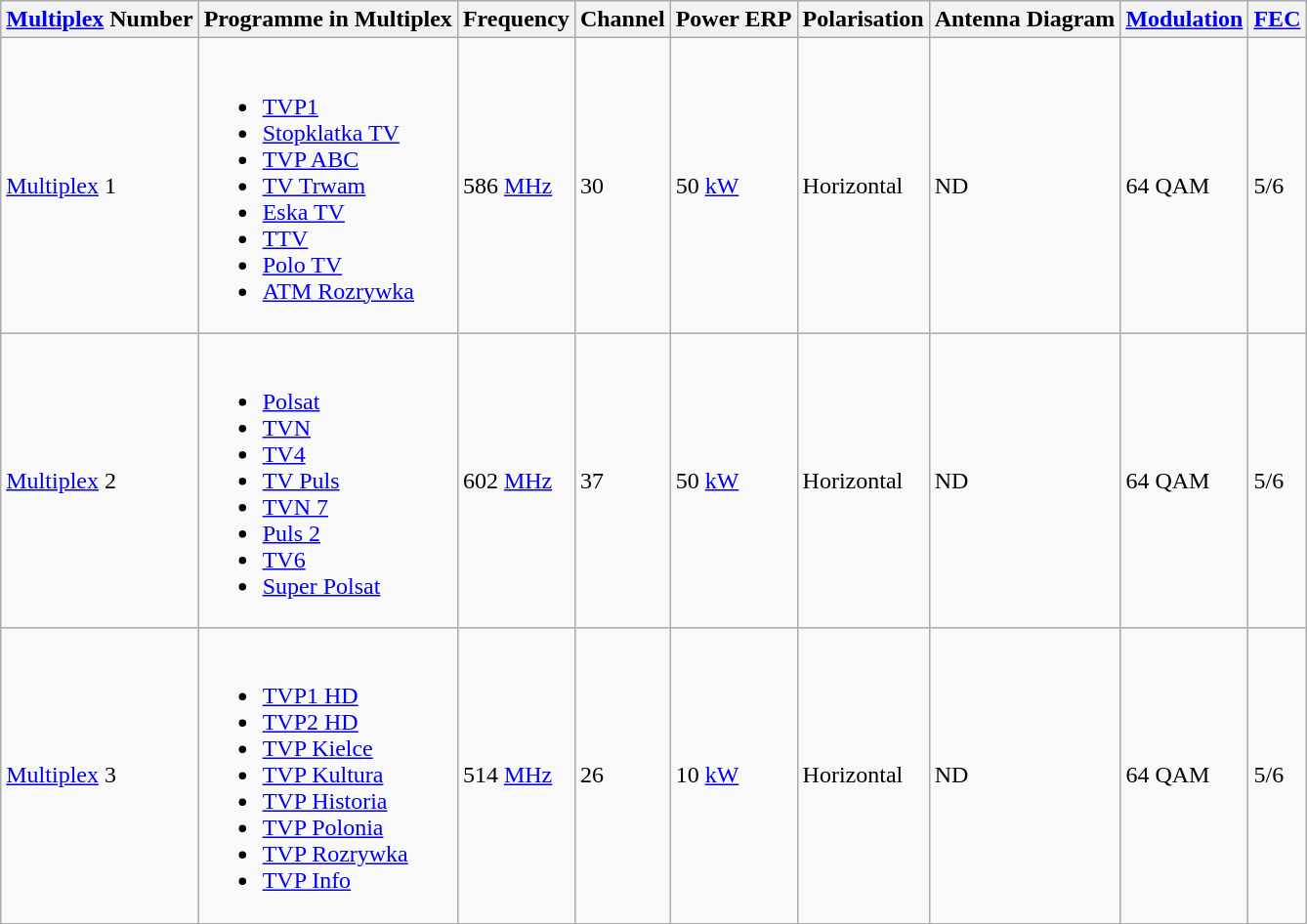<table class="wikitable">
<tr>
<th Multiplex(TV)><a href='#'>Multiplex</a> Number</th>
<th>Programme in Multiplex</th>
<th>Frequency</th>
<th>Channel</th>
<th>Power ERP</th>
<th>Polarisation</th>
<th>Antenna Diagram</th>
<th><a href='#'>Modulation</a></th>
<th><a href='#'>FEC</a></th>
</tr>
<tr>
<td><a href='#'>Multiplex</a> 1</td>
<td><br><ul><li><a href='#'>TVP1</a></li><li><a href='#'>Stopklatka TV</a></li><li><a href='#'>TVP ABC</a></li><li><a href='#'>TV Trwam</a></li><li><a href='#'>Eska TV</a></li><li><a href='#'>TTV</a></li><li><a href='#'>Polo TV</a></li><li><a href='#'>ATM Rozrywka</a></li></ul></td>
<td>586 <a href='#'>MHz</a></td>
<td>30</td>
<td>50 <a href='#'>kW</a></td>
<td>Horizontal</td>
<td>ND</td>
<td>64 QAM</td>
<td>5/6</td>
</tr>
<tr>
<td><a href='#'>Multiplex</a> 2</td>
<td><br><ul><li><a href='#'>Polsat</a></li><li><a href='#'>TVN</a></li><li><a href='#'>TV4</a></li><li><a href='#'>TV Puls</a></li><li><a href='#'>TVN 7</a></li><li><a href='#'>Puls 2</a></li><li><a href='#'>TV6</a></li><li><a href='#'>Super Polsat</a></li></ul></td>
<td>602 <a href='#'>MHz</a></td>
<td>37</td>
<td>50 <a href='#'>kW</a></td>
<td>Horizontal</td>
<td>ND</td>
<td>64 QAM</td>
<td>5/6</td>
</tr>
<tr>
<td><a href='#'>Multiplex</a> 3</td>
<td><br><ul><li><a href='#'>TVP1 HD</a></li><li><a href='#'>TVP2 HD</a></li><li><a href='#'>TVP Kielce</a></li><li><a href='#'>TVP Kultura</a></li><li><a href='#'>TVP Historia</a></li><li><a href='#'>TVP Polonia</a></li><li><a href='#'>TVP Rozrywka</a></li><li><a href='#'>TVP Info</a></li></ul></td>
<td>514 <a href='#'>MHz</a></td>
<td>26</td>
<td>10 <a href='#'>kW</a></td>
<td>Horizontal</td>
<td>ND</td>
<td>64 QAM</td>
<td>5/6</td>
</tr>
</table>
